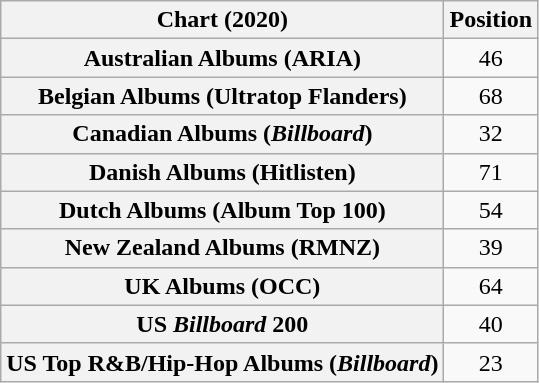<table class="wikitable sortable plainrowheaders" style="text-align:center">
<tr>
<th scope="col">Chart (2020)</th>
<th scope="col">Position</th>
</tr>
<tr>
<th scope="row">Australian Albums (ARIA)</th>
<td>46</td>
</tr>
<tr>
<th scope="row">Belgian Albums (Ultratop Flanders)</th>
<td>68</td>
</tr>
<tr>
<th scope="row">Canadian Albums (<em>Billboard</em>)</th>
<td>32</td>
</tr>
<tr>
<th scope="row">Danish Albums (Hitlisten)</th>
<td>71</td>
</tr>
<tr>
<th scope="row">Dutch Albums (Album Top 100)</th>
<td>54</td>
</tr>
<tr>
<th scope="row">New Zealand Albums (RMNZ)</th>
<td>39</td>
</tr>
<tr>
<th scope="row">UK Albums (OCC)</th>
<td>64</td>
</tr>
<tr>
<th scope="row">US <em>Billboard</em> 200</th>
<td>40</td>
</tr>
<tr>
<th scope="row">US Top R&B/Hip-Hop Albums (<em>Billboard</em>)</th>
<td>23</td>
</tr>
</table>
